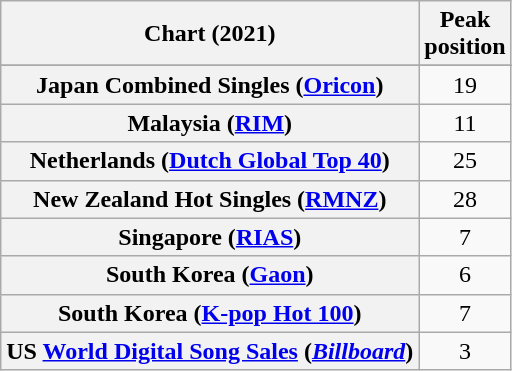<table class="wikitable sortable plainrowheaders" style="text-align:center">
<tr>
<th scope="col">Chart (2021)</th>
<th scope="col">Peak<br>position</th>
</tr>
<tr>
</tr>
<tr>
</tr>
<tr>
<th scope="row">Japan Combined Singles (<a href='#'>Oricon</a>)</th>
<td>19</td>
</tr>
<tr>
<th scope="row">Malaysia (<a href='#'>RIM</a>)</th>
<td>11</td>
</tr>
<tr>
<th scope="row">Netherlands (<a href='#'>Dutch Global Top 40</a>)</th>
<td>25</td>
</tr>
<tr>
<th scope="row">New Zealand Hot Singles (<a href='#'>RMNZ</a>)</th>
<td>28</td>
</tr>
<tr>
<th scope="row">Singapore (<a href='#'>RIAS</a>)</th>
<td>7</td>
</tr>
<tr>
<th scope="row">South Korea (<a href='#'>Gaon</a>)</th>
<td>6</td>
</tr>
<tr>
<th scope="row">South Korea (<a href='#'>K-pop Hot 100</a>)</th>
<td>7</td>
</tr>
<tr>
<th scope="row">US <a href='#'>World Digital Song Sales</a> (<em><a href='#'>Billboard</a></em>)</th>
<td>3</td>
</tr>
</table>
